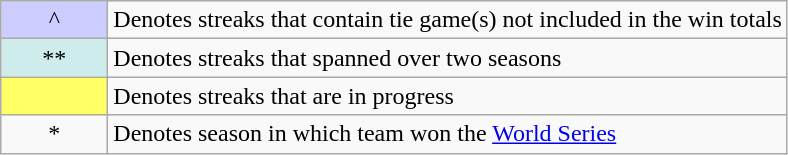<table class="wikitable">
<tr>
<td style="background-color:#ccccff; width:4em" colspan=2 align=center>^</td>
<td>Denotes streaks that contain tie game(s) not included in the win totals</td>
</tr>
<tr>
<td style="background-color:#cfecec; width:4em" colspan=2 align=center>**</td>
<td>Denotes streaks that spanned over two seasons</td>
</tr>
<tr>
<td style="background-color:#ffff66; width:4em" colspan=2 align=center></td>
<td>Denotes streaks that are in progress</td>
</tr>
<tr>
<td style="width:4em" align=center colspan=2>*</td>
<td>Denotes season in which team won the <a href='#'>World Series</a></td>
</tr>
</table>
